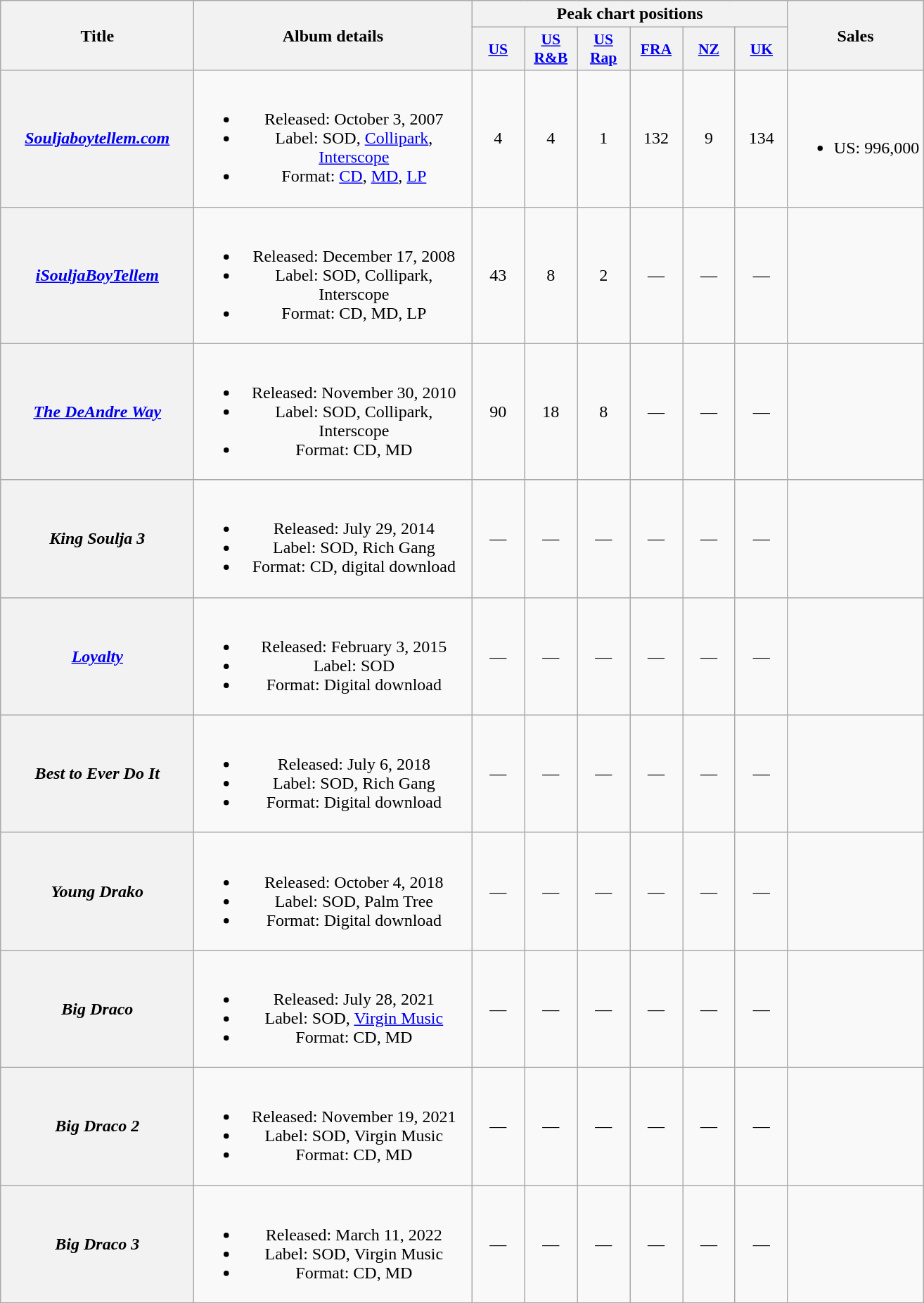<table class="wikitable plainrowheaders" style="text-align:center;">
<tr>
<th scope="col" rowspan="2" style="width:11em;">Title</th>
<th scope="col" rowspan="2" style="width:16em;">Album details</th>
<th scope="col" colspan="6">Peak chart positions</th>
<th scope="col" rowspan="2">Sales</th>
</tr>
<tr>
<th style="width:3em;font-size:90%;"><a href='#'>US</a><br></th>
<th style="width:3em;font-size:90%;"><a href='#'>US R&B</a><br></th>
<th style="width:3em;font-size:90%;"><a href='#'>US Rap</a><br></th>
<th style="width:3em;font-size:90%;"><a href='#'>FRA</a><br></th>
<th style="width:3em;font-size:90%;"><a href='#'>NZ</a><br></th>
<th style="width:3em;font-size:90%;"><a href='#'>UK</a><br></th>
</tr>
<tr>
<th scope="row"><em><a href='#'>Souljaboytellem.com</a></em><br></th>
<td><br><ul><li>Released: October 3, 2007</li><li>Label: SOD, <a href='#'>Collipark</a>, <a href='#'>Interscope</a></li><li>Format: <a href='#'>CD</a>, <a href='#'>MD</a>, <a href='#'>LP</a></li></ul></td>
<td>4</td>
<td>4</td>
<td>1</td>
<td>132</td>
<td>9</td>
<td>134</td>
<td><br><ul><li>US: 996,000</li></ul></td>
</tr>
<tr>
<th scope="row"><em><a href='#'>iSouljaBoyTellem</a></em></th>
<td><br><ul><li>Released: December 17, 2008</li><li>Label: SOD, Collipark, Interscope</li><li>Format: CD, MD, LP</li></ul></td>
<td>43</td>
<td>8</td>
<td>2</td>
<td>—</td>
<td>—</td>
<td>—</td>
<td></td>
</tr>
<tr>
<th scope="row"><em><a href='#'>The DeAndre Way</a></em></th>
<td><br><ul><li>Released: November 30, 2010</li><li>Label: SOD, Collipark, Interscope</li><li>Format: CD, MD</li></ul></td>
<td>90</td>
<td>18</td>
<td>8</td>
<td>—</td>
<td>—</td>
<td>—</td>
<td></td>
</tr>
<tr>
<th scope="row"><em>King Soulja 3</em></th>
<td><br><ul><li>Released: July 29, 2014</li><li>Label: SOD, Rich Gang</li><li>Format: CD, digital download</li></ul></td>
<td>—</td>
<td>—</td>
<td>—</td>
<td>—</td>
<td>—</td>
<td>—</td>
<td></td>
</tr>
<tr>
<th scope="row"><em><a href='#'>Loyalty</a></em></th>
<td><br><ul><li>Released: February 3, 2015</li><li>Label: SOD</li><li>Format: Digital download</li></ul></td>
<td>—</td>
<td>—</td>
<td>—</td>
<td>—</td>
<td>—</td>
<td>—</td>
<td></td>
</tr>
<tr>
<th scope="row"><em>Best to Ever Do It</em></th>
<td><br><ul><li>Released: July 6, 2018</li><li>Label: SOD, Rich Gang</li><li>Format: Digital download</li></ul></td>
<td>—</td>
<td>—</td>
<td>—</td>
<td>—</td>
<td>—</td>
<td>—</td>
<td></td>
</tr>
<tr>
<th scope="row"><em>Young Drako</em></th>
<td><br><ul><li>Released: October 4, 2018</li><li>Label: SOD, Palm Tree</li><li>Format: Digital download</li></ul></td>
<td>—</td>
<td>—</td>
<td>—</td>
<td>—</td>
<td>—</td>
<td>—</td>
<td></td>
</tr>
<tr>
<th scope="row"><em>Big Draco</em></th>
<td><br><ul><li>Released: July 28, 2021</li><li>Label: SOD, <a href='#'>Virgin Music</a></li><li>Format: CD, MD</li></ul></td>
<td>—</td>
<td>—</td>
<td>—</td>
<td>—</td>
<td>—</td>
<td>—</td>
<td></td>
</tr>
<tr>
<th scope="row"><em>Big Draco 2</em></th>
<td><br><ul><li>Released: November 19, 2021</li><li>Label: SOD, Virgin Music</li><li>Format: CD, MD</li></ul></td>
<td>—</td>
<td>—</td>
<td>—</td>
<td>—</td>
<td>—</td>
<td>—</td>
<td></td>
</tr>
<tr>
<th scope="row"><em>Big Draco 3</em></th>
<td><br><ul><li>Released: March 11, 2022</li><li>Label: SOD, Virgin Music</li><li>Format: CD, MD</li></ul></td>
<td>—</td>
<td>—</td>
<td>—</td>
<td>—</td>
<td>—</td>
<td>—</td>
<td></td>
</tr>
</table>
